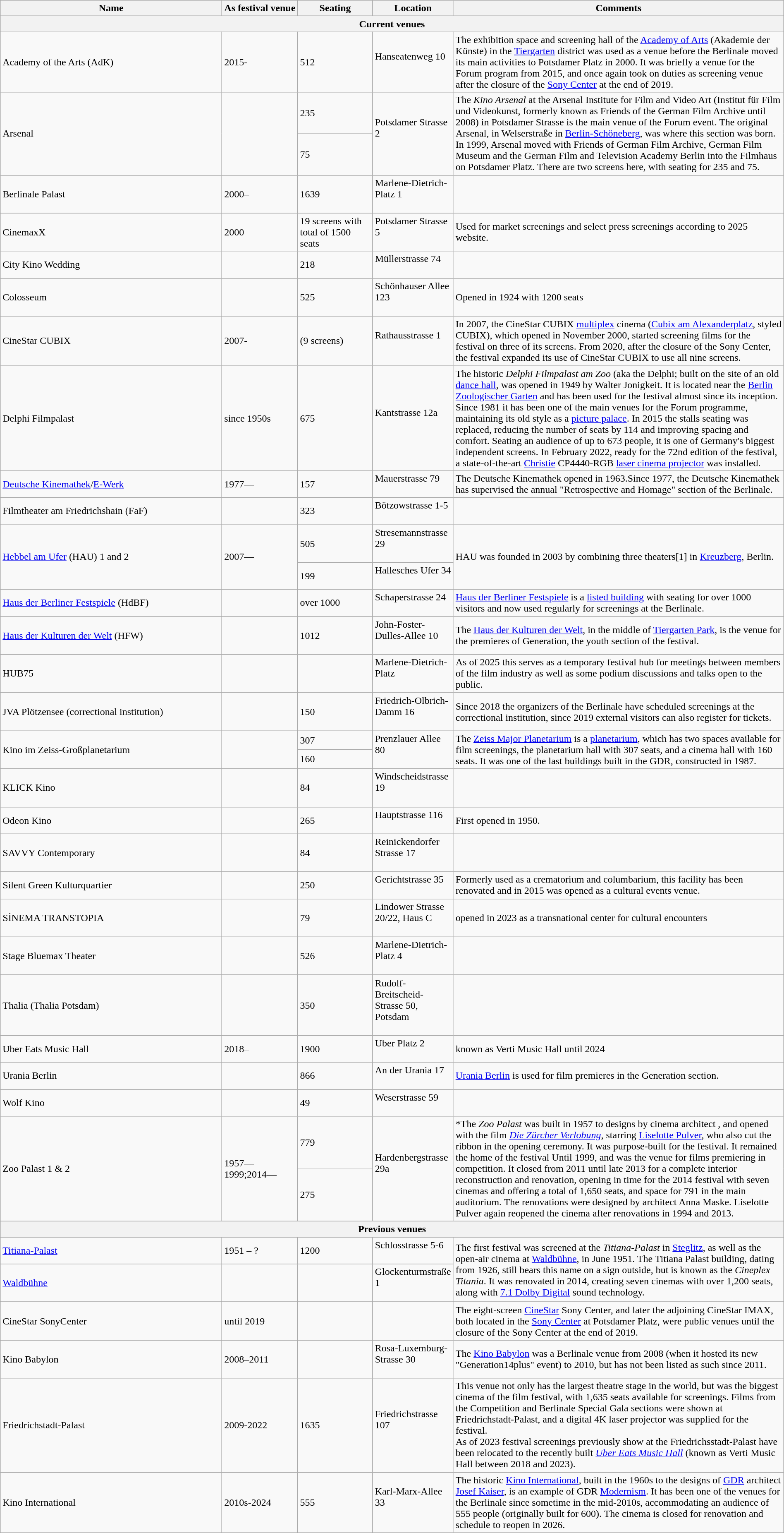<table class="wikitable sortable toptextcells" style="width:100%">
<tr class="hintergrundfarbe6">
<th class="sortable" style="width:30%;">Name</th>
<th class="unsortable" style="width:10%;">As festival venue</th>
<th class="sortable" style="width:10%;">Seating</th>
<th class="unsortable" style="width:5%;">Location</th>
<th class="unsortable" style="width:45%;">Comments</th>
</tr>
<tr>
<th colspan="5">Current venues</th>
</tr>
<tr>
<td>Academy of the Arts (AdK)</td>
<td>2015-</td>
<td>512</td>
<td>Hanseatenweg 10 <br><br><small></small></td>
<td>The exhibition space and screening hall of the <a href='#'>Academy of Arts</a> (Akademie der Künste) in the <a href='#'>Tiergarten</a> district was used as a venue before the Berlinale moved its main activities to Potsdamer Platz in 2000. It was briefly a venue for the Forum program from 2015, and once again took on duties as screening venue after the closure of the <a href='#'>Sony Center</a> at the end of 2019.</td>
</tr>
<tr>
<td rowspan="2">Arsenal</td>
<td rowspan="2"></td>
<td>235</td>
<td rowspan="2">Potsdamer Strasse 2<br><br><small></small></td>
<td rowspan="2">The <em>Kino Arsenal</em> at the Arsenal Institute for Film and Video Art (Institut für Film und Videokunst, formerly known as Friends of the German Film Archive until 2008) in Potsdamer Strasse is the main venue of the Forum event. The original Arsenal, in Welserstraße in <a href='#'>Berlin-Schöneberg</a>, was where this section was born. In 1999, Arsenal moved with Friends of German Film Archive, German Film Museum and the German Film and Television Academy Berlin into the Filmhaus on Potsdamer Platz. There are two screens here, with seating for 235 and 75.</td>
</tr>
<tr>
<td>75</td>
</tr>
<tr>
<td>Berlinale Palast</td>
<td>2000–</td>
<td>1639</td>
<td>Marlene-Dietrich-Platz 1<br><br><small></small></td>
<td></td>
</tr>
<tr>
<td>CinemaxX</td>
<td>2000</td>
<td>19 screens with total of 1500 seats</td>
<td>Potsdamer Strasse 5<br><br><small></small></td>
<td>Used for market screenings and select press screenings according to 2025 website.</td>
</tr>
<tr>
<td>City Kino Wedding</td>
<td></td>
<td>218</td>
<td>Müllerstrasse 74<br><br><small></small></td>
<td></td>
</tr>
<tr>
<td>Colosseum</td>
<td></td>
<td>525</td>
<td>Schönhauser Allee 123<br><br><small></small></td>
<td>Opened in 1924 with 1200 seats</td>
</tr>
<tr>
<td>CineStar CUBIX</td>
<td>2007-</td>
<td>(9 screens)</td>
<td>Rathausstrasse 1<br><br><small></small></td>
<td>In 2007, the CineStar CUBIX <a href='#'>multiplex</a> cinema (<a href='#'>Cubix am Alexanderplatz</a>, styled CUBIX), which opened in November 2000, started screening films for the festival on three of its screens. From 2020, after the closure of the Sony Center, the festival expanded its use of CineStar CUBIX to use all nine screens.</td>
</tr>
<tr>
<td>Delphi Filmpalast</td>
<td>since 1950s</td>
<td>675</td>
<td>Kantstrasse 12a<br><br><small></small></td>
<td>The historic <em>Delphi Filmpalast am Zoo</em> (aka the Delphi; built on the site of an old <a href='#'>dance hall</a>, was opened in 1949 by Walter Jonigkeit. It is located near the <a href='#'>Berlin Zoologischer Garten</a> and has been used for the festival almost since its inception. Since 1981 it has been one of the main venues for the Forum programme, maintaining its old style as a <a href='#'>picture palace</a>. In 2015 the stalls seating was replaced, reducing the number of seats by 114 and improving spacing and comfort. Seating an audience of up to 673 people, it is one of Germany's biggest independent screens. In February 2022, ready for the 72nd edition of the festival, a state-of-the-art <a href='#'>Christie</a> CP4440-RGB <a href='#'>laser cinema projector</a> was installed.</td>
</tr>
<tr>
<td><a href='#'>Deutsche Kinemathek</a>/<a href='#'>E-Werk</a></td>
<td>1977—</td>
<td>157</td>
<td>Mauerstrasse 79<br><br><small></small></td>
<td>The Deutsche Kinemathek opened in 1963.Since 1977, the Deutsche Kinemathek has supervised the annual "Retrospective and Homage" section of the Berlinale.</td>
</tr>
<tr>
<td>Filmtheater am Friedrichshain (FaF)</td>
<td></td>
<td>323</td>
<td>Bötzowstrasse 1-5<br><br><small></small></td>
<td></td>
</tr>
<tr>
<td rowspan="2"><a href='#'>Hebbel am Ufer</a> (HAU) 1 and 2</td>
<td rowspan="2">2007—</td>
<td>505</td>
<td>Stresemannstrasse 29<br><br><small></small></td>
<td rowspan="2">HAU was founded in 2003 by combining three theaters[1] in <a href='#'>Kreuzberg</a>, Berlin.</td>
</tr>
<tr>
<td>199</td>
<td>Hallesches Ufer 34<br><br><small></small></td>
</tr>
<tr>
<td><a href='#'>Haus der Berliner Festspiele</a> (HdBF)</td>
<td></td>
<td>over 1000</td>
<td>Schaperstrasse 24<br><br><small></small></td>
<td><a href='#'>Haus der Berliner Festspiele</a> is a <a href='#'>listed building</a> with seating for over 1000 visitors and now used regularly for screenings at the Berlinale.</td>
</tr>
<tr>
<td><a href='#'>Haus der Kulturen der Welt</a> (HFW)</td>
<td></td>
<td>1012</td>
<td>John-Foster-Dulles-Allee 10<br><br><small></small></td>
<td>The <a href='#'>Haus der Kulturen der Welt</a>, in the middle of <a href='#'>Tiergarten Park</a>, is the venue for the premieres of Generation, the youth section of the festival.</td>
</tr>
<tr>
<td>HUB75</td>
<td></td>
<td></td>
<td>Marlene-Dietrich-Platz<br><br><small></small></td>
<td>As of 2025 this serves as a temporary festival hub for meetings between members of the film industry as well as some podium discussions and talks open to the public.</td>
</tr>
<tr>
<td>JVA Plötzensee (correctional institution)</td>
<td></td>
<td>150</td>
<td>Friedrich-Olbrich-Damm 16<br><br><small></small></td>
<td>Since 2018 the organizers of the Berlinale have scheduled screenings at the correctional institution, since 2019 external visitors can also register for tickets.</td>
</tr>
<tr>
<td rowspan="2">Kino im Zeiss-Großplanetarium</td>
<td rowspan="2"></td>
<td>307</td>
<td rowspan="2">Prenzlauer Allee 80<br><br><small></small></td>
<td rowspan="2">The <a href='#'>Zeiss Major Planetarium</a> is a <a href='#'>planetarium</a>, which has two spaces available for film screenings, the planetarium hall with 307 seats, and a cinema hall with 160 seats. It was one of the last buildings built in the GDR, constructed in 1987.</td>
</tr>
<tr>
<td>160</td>
</tr>
<tr>
<td>KLICK Kino</td>
<td></td>
<td>84</td>
<td>Windscheidstrasse 19<br><br><small></small></td>
<td></td>
</tr>
<tr>
<td>Odeon Kino</td>
<td></td>
<td>265</td>
<td>Hauptstrasse 116<br><br><small></small></td>
<td>First opened in 1950.</td>
</tr>
<tr>
<td>SAVVY Contemporary</td>
<td></td>
<td>84</td>
<td>Reinickendorfer Strasse 17<br><br><small></small></td>
<td></td>
</tr>
<tr>
<td>Silent Green Kulturquartier</td>
<td></td>
<td>250</td>
<td>Gerichtstrasse 35<br><br><small></small></td>
<td>Formerly used as a crematorium and columbarium, this facility has been renovated and in 2015 was opened as a cultural events venue.</td>
</tr>
<tr>
<td>SİNEMA TRANSTOPIA</td>
<td></td>
<td>79</td>
<td>Lindower Strasse 20/22, Haus C<br><br><small></small></td>
<td>opened in 2023 as a transnational center for cultural encounters</td>
</tr>
<tr>
<td>Stage Bluemax Theater</td>
<td></td>
<td>526</td>
<td>Marlene-Dietrich-Platz 4<br><br><small></small></td>
<td></td>
</tr>
<tr>
<td>Thalia (Thalia Potsdam)</td>
<td></td>
<td>350</td>
<td>Rudolf-Breitscheid-Strasse 50, Potsdam<br><br><small></small></td>
<td></td>
</tr>
<tr>
<td>Uber Eats Music Hall</td>
<td>2018–</td>
<td>1900</td>
<td>Uber Platz 2<br><br><small></small></td>
<td>known as Verti Music Hall until 2024</td>
</tr>
<tr>
<td>Urania Berlin</td>
<td></td>
<td>866</td>
<td>An der Urania 17<br><br><small></small></td>
<td><a href='#'>Urania Berlin</a> is used for film premieres in the Generation section.</td>
</tr>
<tr>
<td>Wolf Kino</td>
<td></td>
<td>49</td>
<td>Weserstrasse 59<br><br><small></small></td>
<td></td>
</tr>
<tr>
<td rowspan="2">Zoo Palast 1 & 2</td>
<td rowspan="2">1957—1999;2014—</td>
<td>779</td>
<td rowspan="2">Hardenbergstrasse 29a<br><br><small></small></td>
<td rowspan="2">*The <em>Zoo Palast</em> was built in 1957 to designs by cinema architect , and opened with the film <em><a href='#'>Die Zürcher Verlobung</a></em>, starring <a href='#'>Liselotte Pulver</a>, who also cut the ribbon in the opening ceremony. It was purpose-built for the festival. It remained the home of the festival Until 1999, and was the venue for films premiering in competition. It closed from 2011 until late 2013 for a complete interior reconstruction and renovation, opening in time for the 2014 festival with seven cinemas and offering a total of 1,650 seats, and space for 791 in the main auditorium. The renovations were designed by architect Anna Maske. Liselotte Pulver again reopened the cinema after renovations in 1994 and 2013.</td>
</tr>
<tr>
<td>275</td>
</tr>
<tr>
<th colspan="5">Previous venues</th>
</tr>
<tr>
<td><a href='#'>Titiana-Palast</a></td>
<td>1951 – ?</td>
<td>1200</td>
<td>Schlosstrasse 5-6<br><br><small></small></td>
<td rowspan="2">The first festival was screened at the <em>Titiana-Palast</em> in <a href='#'>Steglitz</a>, as well as the open-air cinema at <a href='#'>Waldbühne</a>, in June 1951. The Titiana Palast building, dating from 1926, still bears this name on a sign outside, but  is known as the <em>Cineplex Titania</em>. It was renovated in 2014, creating seven cinemas with over 1,200 seats, along with <a href='#'>7.1 Dolby Digital</a> sound technology.</td>
</tr>
<tr>
<td><a href='#'>Waldbühne</a></td>
<td></td>
<td></td>
<td>Glockenturmstraße 1<br><br><small></small></td>
</tr>
<tr>
</tr>
<tr>
<td>CineStar SonyCenter</td>
<td>until 2019</td>
<td></td>
<td></td>
<td>The eight-screen <a href='#'>CineStar</a> Sony Center, and later the adjoining CineStar IMAX, both located in the <a href='#'>Sony Center</a> at Potsdamer Platz, were public venues until the closure of the Sony Center at the end of 2019.</td>
</tr>
<tr>
<td>Kino Babylon</td>
<td>2008–2011</td>
<td></td>
<td>Rosa-Luxemburg-Strasse 30<br><br><small></small></td>
<td>The <a href='#'>Kino Babylon</a> was a Berlinale venue from 2008 (when it hosted its new "Generation14plus" event) to 2010, but has not been listed as such since 2011.</td>
</tr>
<tr>
<td>Friedrichstadt-Palast</td>
<td>2009-2022</td>
<td>1635</td>
<td>Friedrichstrasse 107<br><br><small></small></td>
<td>This venue not only has the largest theatre stage in the world, but was the biggest cinema of the film festival, with 1,635 seats available for screenings. Films from the Competition and Berlinale Special Gala sections were shown at Friedrichstadt-Palast, and a digital 4K laser projector was supplied for the festival.<br>As of 2023 festival screenings previously show at the Friedrichsstadt-Palast have been relocated to the recently built <em><a href='#'>Uber Eats Music Hall</a></em> (known as Verti Music Hall between 2018 and 2023).</td>
</tr>
<tr>
<td>Kino International</td>
<td>2010s-2024</td>
<td>555</td>
<td>Karl-Marx-Allee 33<br><br><small></small></td>
<td>The historic <a href='#'>Kino International</a>, built in the 1960s to the designs of <a href='#'>GDR</a> architect <a href='#'>Josef Kaiser</a>, is an example of GDR <a href='#'>Modernism</a>. It has been one of the venues for the Berlinale since sometime in the mid-2010s, accommodating an audience of 555 people (originally built for 600). The cinema is closed for renovation and schedule to reopen in 2026.</td>
</tr>
</table>
